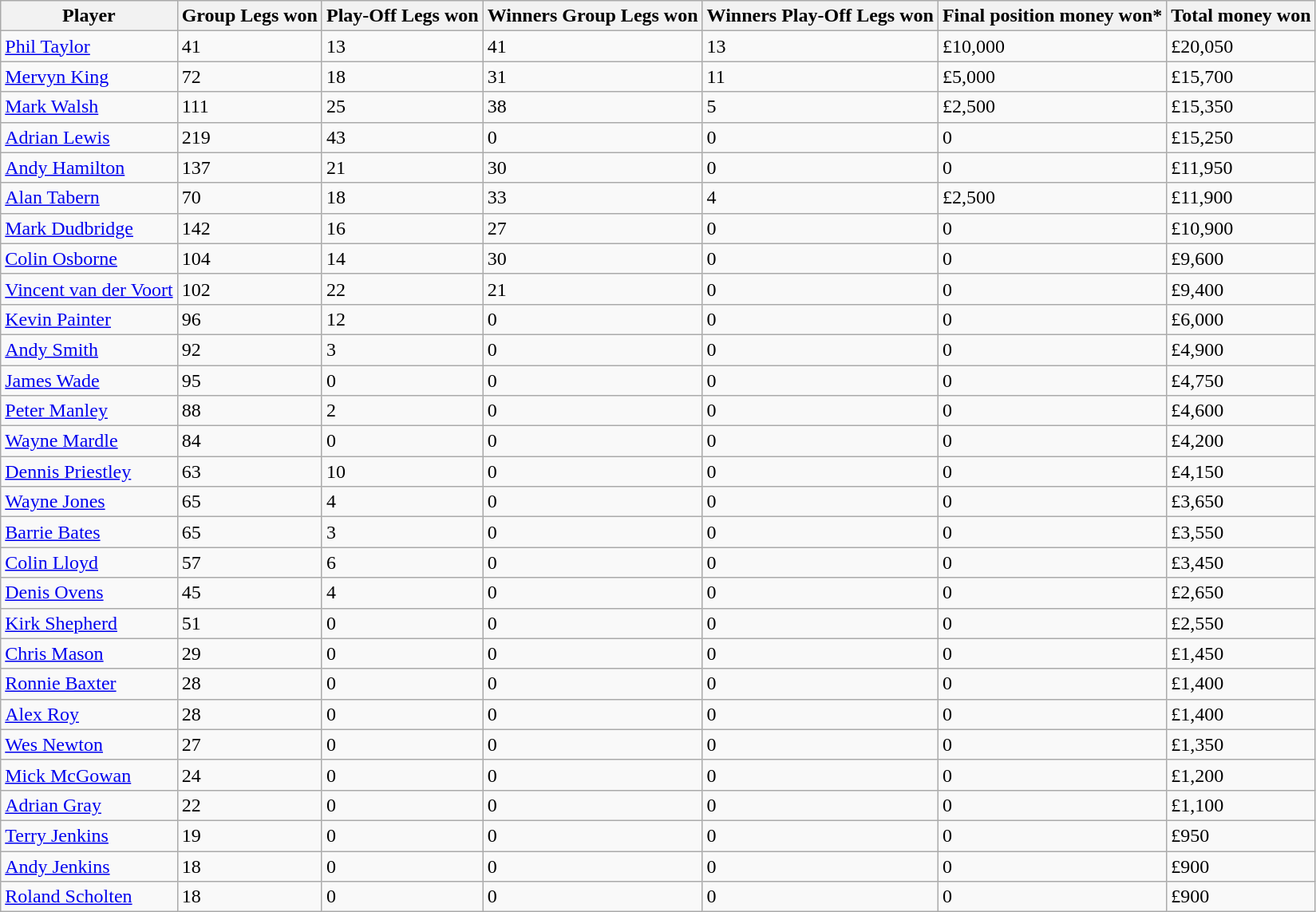<table class="wikitable sortable">
<tr>
<th>Player</th>
<th>Group Legs won</th>
<th>Play-Off Legs won</th>
<th>Winners Group Legs won</th>
<th>Winners Play-Off Legs won</th>
<th>Final position money won*</th>
<th>Total money won</th>
</tr>
<tr>
<td> <a href='#'>Phil Taylor</a></td>
<td>41</td>
<td>13</td>
<td>41</td>
<td>13</td>
<td>£10,000</td>
<td>£20,050</td>
</tr>
<tr>
<td> <a href='#'>Mervyn King</a></td>
<td>72</td>
<td>18</td>
<td>31</td>
<td>11</td>
<td>£5,000</td>
<td>£15,700</td>
</tr>
<tr>
<td> <a href='#'>Mark Walsh</a></td>
<td>111</td>
<td>25</td>
<td>38</td>
<td>5</td>
<td>£2,500</td>
<td>£15,350</td>
</tr>
<tr>
<td> <a href='#'>Adrian Lewis</a></td>
<td>219</td>
<td>43</td>
<td>0</td>
<td>0</td>
<td>0</td>
<td>£15,250</td>
</tr>
<tr>
<td> <a href='#'>Andy Hamilton</a></td>
<td>137</td>
<td>21</td>
<td>30</td>
<td>0</td>
<td>0</td>
<td>£11,950</td>
</tr>
<tr>
<td> <a href='#'>Alan Tabern</a></td>
<td>70</td>
<td>18</td>
<td>33</td>
<td>4</td>
<td>£2,500</td>
<td>£11,900</td>
</tr>
<tr>
<td> <a href='#'>Mark Dudbridge</a></td>
<td>142</td>
<td>16</td>
<td>27</td>
<td>0</td>
<td>0</td>
<td>£10,900</td>
</tr>
<tr>
<td> <a href='#'>Colin Osborne</a></td>
<td>104</td>
<td>14</td>
<td>30</td>
<td>0</td>
<td>0</td>
<td>£9,600</td>
</tr>
<tr>
<td> <a href='#'>Vincent van der Voort</a></td>
<td>102</td>
<td>22</td>
<td>21</td>
<td>0</td>
<td>0</td>
<td>£9,400</td>
</tr>
<tr>
<td> <a href='#'>Kevin Painter</a></td>
<td>96</td>
<td>12</td>
<td>0</td>
<td>0</td>
<td>0</td>
<td>£6,000</td>
</tr>
<tr>
<td> <a href='#'>Andy Smith</a></td>
<td>92</td>
<td>3</td>
<td>0</td>
<td>0</td>
<td>0</td>
<td>£4,900</td>
</tr>
<tr>
<td> <a href='#'>James Wade</a></td>
<td>95</td>
<td>0</td>
<td>0</td>
<td>0</td>
<td>0</td>
<td>£4,750</td>
</tr>
<tr>
<td> <a href='#'>Peter Manley</a></td>
<td>88</td>
<td>2</td>
<td>0</td>
<td>0</td>
<td>0</td>
<td>£4,600</td>
</tr>
<tr>
<td> <a href='#'>Wayne Mardle</a></td>
<td>84</td>
<td>0</td>
<td>0</td>
<td>0</td>
<td>0</td>
<td>£4,200</td>
</tr>
<tr>
<td> <a href='#'>Dennis Priestley</a></td>
<td>63</td>
<td>10</td>
<td>0</td>
<td>0</td>
<td>0</td>
<td>£4,150</td>
</tr>
<tr>
<td> <a href='#'>Wayne Jones</a></td>
<td>65</td>
<td>4</td>
<td>0</td>
<td>0</td>
<td>0</td>
<td>£3,650</td>
</tr>
<tr>
<td> <a href='#'>Barrie Bates</a></td>
<td>65</td>
<td>3</td>
<td>0</td>
<td>0</td>
<td>0</td>
<td>£3,550</td>
</tr>
<tr>
<td> <a href='#'>Colin Lloyd</a></td>
<td>57</td>
<td>6</td>
<td>0</td>
<td>0</td>
<td>0</td>
<td>£3,450</td>
</tr>
<tr>
<td> <a href='#'>Denis Ovens</a></td>
<td>45</td>
<td>4</td>
<td>0</td>
<td>0</td>
<td>0</td>
<td>£2,650</td>
</tr>
<tr>
<td> <a href='#'>Kirk Shepherd</a></td>
<td>51</td>
<td>0</td>
<td>0</td>
<td>0</td>
<td>0</td>
<td>£2,550</td>
</tr>
<tr>
<td> <a href='#'>Chris Mason</a></td>
<td>29</td>
<td>0</td>
<td>0</td>
<td>0</td>
<td>0</td>
<td>£1,450</td>
</tr>
<tr>
<td> <a href='#'>Ronnie Baxter</a></td>
<td>28</td>
<td>0</td>
<td>0</td>
<td>0</td>
<td>0</td>
<td>£1,400</td>
</tr>
<tr>
<td> <a href='#'>Alex Roy</a></td>
<td>28</td>
<td>0</td>
<td>0</td>
<td>0</td>
<td>0</td>
<td>£1,400</td>
</tr>
<tr>
<td> <a href='#'>Wes Newton</a></td>
<td>27</td>
<td>0</td>
<td>0</td>
<td>0</td>
<td>0</td>
<td>£1,350</td>
</tr>
<tr>
<td> <a href='#'>Mick McGowan</a></td>
<td>24</td>
<td>0</td>
<td>0</td>
<td>0</td>
<td>0</td>
<td>£1,200</td>
</tr>
<tr>
<td> <a href='#'>Adrian Gray</a></td>
<td>22</td>
<td>0</td>
<td>0</td>
<td>0</td>
<td>0</td>
<td>£1,100</td>
</tr>
<tr>
<td> <a href='#'>Terry Jenkins</a></td>
<td>19</td>
<td>0</td>
<td>0</td>
<td>0</td>
<td>0</td>
<td>£950</td>
</tr>
<tr>
<td> <a href='#'>Andy Jenkins</a></td>
<td>18</td>
<td>0</td>
<td>0</td>
<td>0</td>
<td>0</td>
<td>£900</td>
</tr>
<tr>
<td> <a href='#'>Roland Scholten</a></td>
<td>18</td>
<td>0</td>
<td>0</td>
<td>0</td>
<td>0</td>
<td>£900</td>
</tr>
</table>
